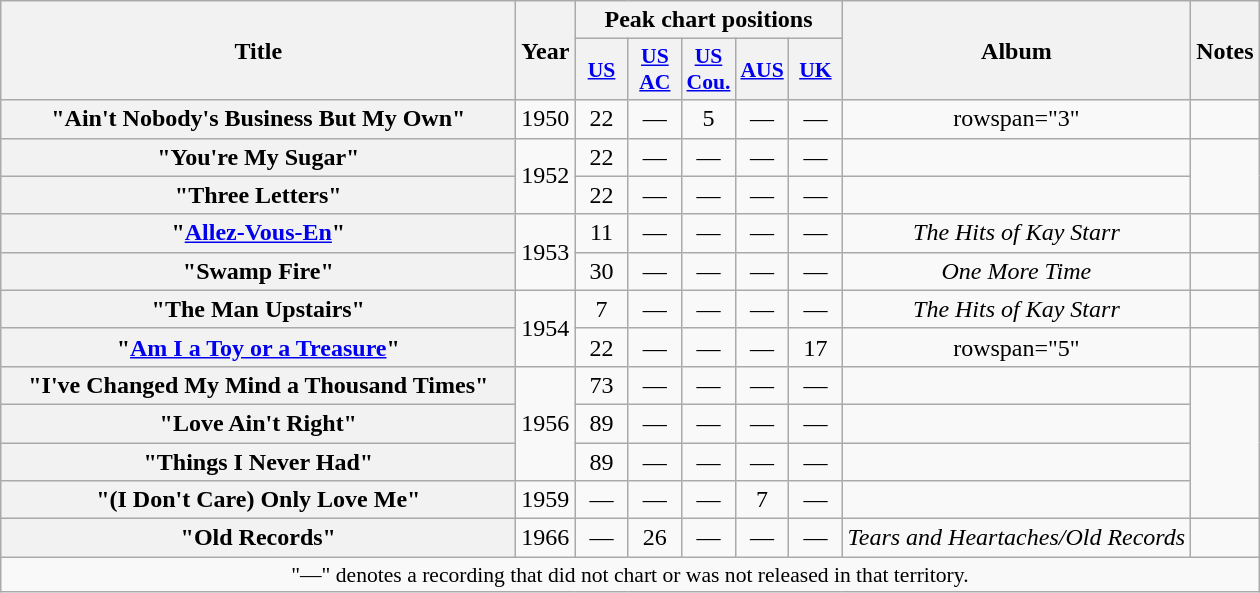<table class="wikitable plainrowheaders" style="text-align:center;" border="1">
<tr>
<th scope="col" rowspan="2" style="width:21em;">Title</th>
<th scope="col" rowspan="2">Year</th>
<th scope="col" colspan="5">Peak chart positions</th>
<th scope="col" rowspan="2">Album</th>
<th scope="col" rowspan="2">Notes</th>
</tr>
<tr>
<th scope="col" style="width:2em;font-size:90%;"><a href='#'>US</a><br></th>
<th scope="col" style="width:2em;font-size:90%;"><a href='#'>US<br>AC</a><br></th>
<th scope="col" style="width:2em;font-size:90%;"><a href='#'>US<br>Cou.</a><br></th>
<th scope="col" style="width:2em;font-size:90%;"><a href='#'>AUS</a><br></th>
<th scope="col" style="width:2em;font-size:90%;"><a href='#'>UK</a><br></th>
</tr>
<tr>
<th scope="row">"Ain't Nobody's Business But My Own"<br></th>
<td>1950</td>
<td>22</td>
<td>—</td>
<td>5</td>
<td>—</td>
<td>—</td>
<td>rowspan="3" </td>
<td></td>
</tr>
<tr>
<th scope="row">"You're My Sugar"<br></th>
<td rowspan="2">1952</td>
<td>22</td>
<td>—</td>
<td>—</td>
<td>—</td>
<td>—</td>
<td></td>
</tr>
<tr>
<th scope="row">"Three Letters"</th>
<td>22</td>
<td>—</td>
<td>—</td>
<td>—</td>
<td>—</td>
<td></td>
</tr>
<tr>
<th scope="row">"<a href='#'>Allez-Vous-En</a>"</th>
<td rowspan="2">1953</td>
<td>11</td>
<td>—</td>
<td>—</td>
<td>—</td>
<td>—</td>
<td><em>The Hits of Kay Starr</em></td>
<td></td>
</tr>
<tr>
<th scope="row">"Swamp Fire"</th>
<td>30</td>
<td>—</td>
<td>—</td>
<td>—</td>
<td>—</td>
<td><em>One More Time</em></td>
<td></td>
</tr>
<tr>
<th scope="row">"The Man Upstairs"</th>
<td rowspan="2">1954</td>
<td>7</td>
<td>—</td>
<td>—</td>
<td>—</td>
<td>—</td>
<td><em>The Hits of Kay Starr</em></td>
<td></td>
</tr>
<tr>
<th scope="row">"<a href='#'>Am I a Toy or a Treasure</a>"</th>
<td>22</td>
<td>—</td>
<td>—</td>
<td>—</td>
<td>17</td>
<td>rowspan="5" </td>
<td></td>
</tr>
<tr>
<th scope="row">"I've Changed My Mind a Thousand Times"</th>
<td rowspan="3">1956</td>
<td>73</td>
<td>—</td>
<td>—</td>
<td>—</td>
<td>—</td>
<td></td>
</tr>
<tr>
<th scope="row">"Love Ain't Right"</th>
<td>89</td>
<td>—</td>
<td>—</td>
<td>—</td>
<td>—</td>
<td></td>
</tr>
<tr>
<th scope="row">"Things I Never Had"</th>
<td>89</td>
<td>—</td>
<td>—</td>
<td>—</td>
<td>—</td>
<td></td>
</tr>
<tr>
<th scope="row">"(I Don't Care) Only Love Me"</th>
<td>1959</td>
<td>—</td>
<td>—</td>
<td>—</td>
<td>7</td>
<td>—</td>
<td></td>
</tr>
<tr>
<th scope="row">"Old Records"</th>
<td>1966</td>
<td>—</td>
<td>26</td>
<td>—</td>
<td>—</td>
<td>—</td>
<td><em>Tears and Heartaches/Old Records</em></td>
<td></td>
</tr>
<tr>
<td colspan="9" style="font-size:90%">"—" denotes a recording that did not chart or was not released in that territory.</td>
</tr>
</table>
